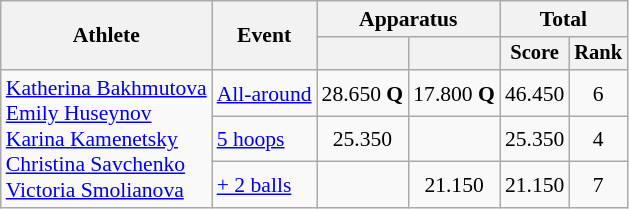<table class=wikitable style=font-size:90%;text-align:center>
<tr>
<th rowspan=2>Athlete</th>
<th rowspan=2>Event</th>
<th colspan=2>Apparatus</th>
<th colspan=2>Total</th>
</tr>
<tr style=font-size:95%>
<th></th>
<th> </th>
<th>Score</th>
<th>Rank</th>
</tr>
<tr>
<td align=left rowspan=3><a href='#'>Katherina Bakhmutova</a><br><a href='#'>Emily Huseynov</a><br><a href='#'>Karina Kamenetsky</a><br><a href='#'>Christina Savchenko</a><br><a href='#'>Victoria Smolianova</a></td>
<td align=left><a href='#'>All-around</a></td>
<td>28.650 <strong>Q</strong></td>
<td>17.800 <strong>Q</strong></td>
<td>46.450</td>
<td>6</td>
</tr>
<tr>
<td align=left><a href='#'>5 hoops</a></td>
<td>25.350</td>
<td></td>
<td>25.350</td>
<td>4</td>
</tr>
<tr>
<td align=left><a href='#'> + 2 balls</a></td>
<td></td>
<td>21.150</td>
<td>21.150</td>
<td>7</td>
</tr>
</table>
